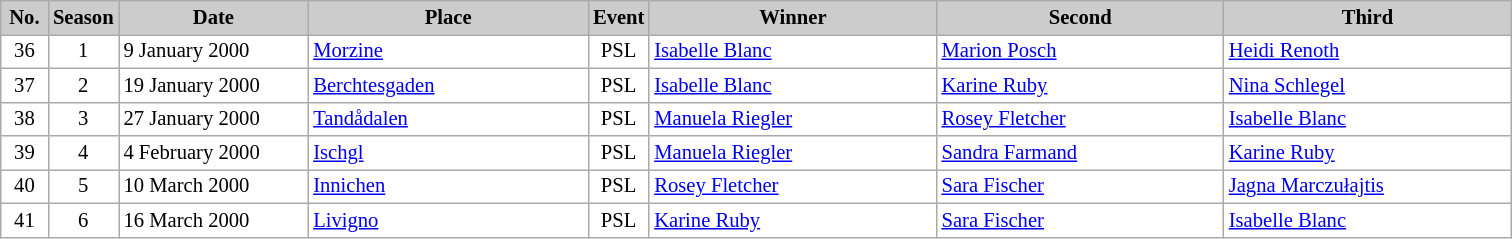<table class="wikitable plainrowheaders" style="background:#fff; font-size:86%; border:grey solid 1px; border-collapse:collapse;">
<tr style="background:#ccc; text-align:center;">
<th scope="col" style="background:#ccc; width:25px;">No.</th>
<th scope="col" style="background:#ccc; width:30px;">Season</th>
<th scope="col" style="background:#ccc; width:120px;">Date</th>
<th scope="col" style="background:#ccc; width:180px;">Place</th>
<th scope="col" style="background:#ccc; width:15px;">Event</th>
<th scope="col" style="background:#ccc; width:185px;">Winner</th>
<th scope="col" style="background:#ccc; width:185px;">Second</th>
<th scope="col" style="background:#ccc; width:185px;">Third</th>
</tr>
<tr>
<td align=center>36</td>
<td align=center>1</td>
<td>9 January 2000</td>
<td> <a href='#'>Morzine</a></td>
<td align=center>PSL</td>
<td> <a href='#'>Isabelle Blanc</a></td>
<td> <a href='#'>Marion Posch</a></td>
<td> <a href='#'>Heidi Renoth</a></td>
</tr>
<tr>
<td align=center>37</td>
<td align=center>2</td>
<td>19 January 2000</td>
<td> <a href='#'>Berchtesgaden</a></td>
<td align=center>PSL</td>
<td> <a href='#'>Isabelle Blanc</a></td>
<td> <a href='#'>Karine Ruby</a></td>
<td> <a href='#'>Nina Schlegel</a></td>
</tr>
<tr>
<td align=center>38</td>
<td align=center>3</td>
<td>27 January 2000</td>
<td> <a href='#'>Tandådalen</a></td>
<td align=center>PSL</td>
<td> <a href='#'>Manuela Riegler</a></td>
<td> <a href='#'>Rosey Fletcher</a></td>
<td> <a href='#'>Isabelle Blanc</a></td>
</tr>
<tr>
<td align=center>39</td>
<td align=center>4</td>
<td>4 February 2000</td>
<td> <a href='#'>Ischgl</a></td>
<td align=center>PSL</td>
<td> <a href='#'>Manuela Riegler</a></td>
<td> <a href='#'>Sandra Farmand</a></td>
<td> <a href='#'>Karine Ruby</a></td>
</tr>
<tr>
<td align=center>40</td>
<td align=center>5</td>
<td>10 March 2000</td>
<td> <a href='#'>Innichen</a></td>
<td align=center>PSL</td>
<td> <a href='#'>Rosey Fletcher</a></td>
<td> <a href='#'>Sara Fischer</a></td>
<td> <a href='#'>Jagna Marczułajtis</a></td>
</tr>
<tr>
<td align=center>41</td>
<td align=center>6</td>
<td>16 March 2000</td>
<td> <a href='#'>Livigno</a></td>
<td align=center>PSL</td>
<td> <a href='#'>Karine Ruby</a></td>
<td> <a href='#'>Sara Fischer</a></td>
<td> <a href='#'>Isabelle Blanc</a></td>
</tr>
</table>
